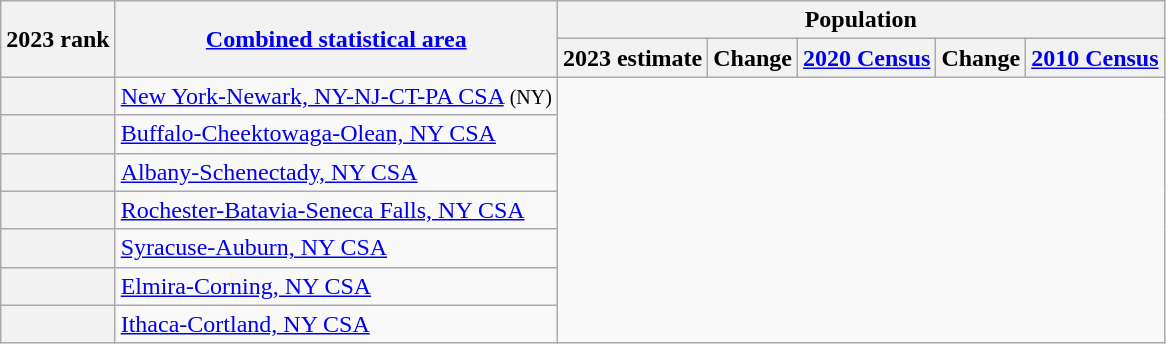<table class="wikitable sortable">
<tr>
<th scope=col rowspan=2>2023 rank</th>
<th scope=col rowspan=2><a href='#'>Combined statistical area</a></th>
<th colspan=5>Population</th>
</tr>
<tr>
<th scope=col>2023 estimate</th>
<th scope=col>Change</th>
<th scope=col><a href='#'>2020 Census</a></th>
<th scope=col>Change</th>
<th scope=col><a href='#'>2010 Census</a></th>
</tr>
<tr>
<th scope=row></th>
<td><a href='#'>New York-Newark, NY-NJ-CT-PA CSA</a> <small>(NY)</small><br></td>
</tr>
<tr>
<th scope=row></th>
<td><a href='#'>Buffalo-Cheektowaga-Olean, NY CSA</a><br></td>
</tr>
<tr>
<th scope=row></th>
<td><a href='#'>Albany-Schenectady, NY CSA</a><br></td>
</tr>
<tr>
<th scope=row></th>
<td><a href='#'>Rochester-Batavia-Seneca Falls, NY CSA</a><br></td>
</tr>
<tr>
<th scope=row></th>
<td><a href='#'>Syracuse-Auburn, NY CSA</a><br></td>
</tr>
<tr>
<th scope=row></th>
<td><a href='#'>Elmira-Corning, NY CSA</a><br></td>
</tr>
<tr>
<th scope=row></th>
<td><a href='#'>Ithaca-Cortland, NY CSA</a><br></td>
</tr>
</table>
